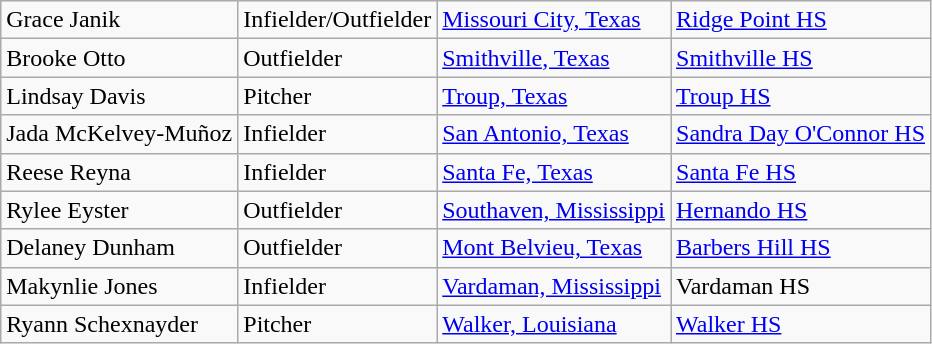<table class="wikitable">
<tr>
<td>Grace Janik</td>
<td>Infielder/Outfielder</td>
<td><a href='#'>Missouri City, Texas</a></td>
<td><a href='#'>Ridge Point HS</a></td>
</tr>
<tr>
<td>Brooke Otto</td>
<td>Outfielder</td>
<td><a href='#'>Smithville, Texas</a></td>
<td><a href='#'>Smithville HS</a></td>
</tr>
<tr>
<td>Lindsay Davis</td>
<td>Pitcher</td>
<td><a href='#'>Troup, Texas</a></td>
<td><a href='#'>Troup HS</a></td>
</tr>
<tr>
<td>Jada McKelvey-Muñoz</td>
<td>Infielder</td>
<td><a href='#'>San Antonio, Texas</a></td>
<td><a href='#'>Sandra Day O'Connor HS</a></td>
</tr>
<tr>
<td>Reese Reyna</td>
<td>Infielder</td>
<td><a href='#'>Santa Fe, Texas</a></td>
<td><a href='#'>Santa Fe HS</a></td>
</tr>
<tr>
<td>Rylee Eyster</td>
<td>Outfielder</td>
<td><a href='#'>Southaven, Mississippi</a></td>
<td><a href='#'>Hernando HS</a></td>
</tr>
<tr>
<td>Delaney Dunham</td>
<td>Outfielder</td>
<td><a href='#'>Mont Belvieu, Texas</a></td>
<td><a href='#'>Barbers Hill HS</a></td>
</tr>
<tr>
<td>Makynlie Jones</td>
<td>Infielder</td>
<td><a href='#'>Vardaman, Mississippi</a></td>
<td>Vardaman HS</td>
</tr>
<tr>
<td>Ryann Schexnayder</td>
<td>Pitcher</td>
<td><a href='#'>Walker, Louisiana</a></td>
<td><a href='#'>Walker HS</a></td>
</tr>
</table>
